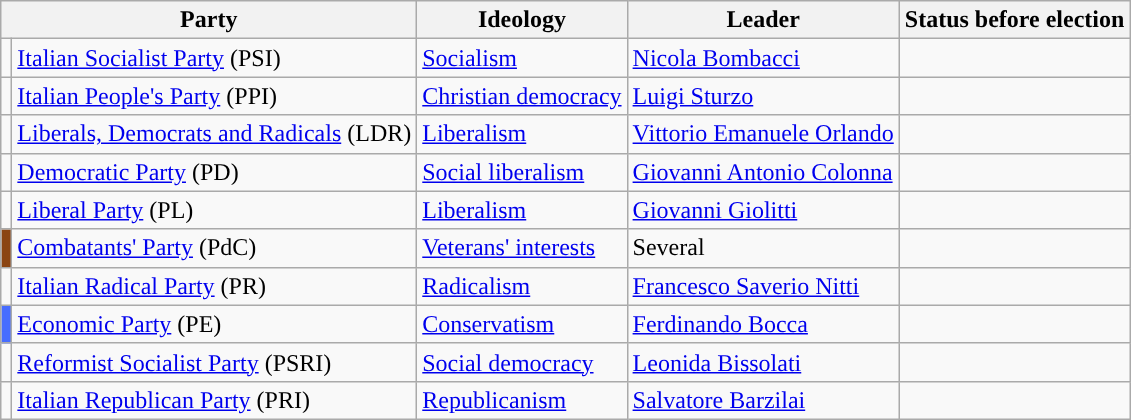<table class=wikitable>
<tr>
<th colspan=2>Party</th>
<th>Ideology</th>
<th>Leader</th>
<th>Status before election</th>
</tr>
<tr>
<td></td>
<td><a href='#'>Italian Socialist Party</a> (PSI)</td>
<td><a href='#'>Socialism</a></td>
<td><a href='#'>Nicola Bombacci</a></td>
<td></td>
</tr>
<tr>
<td></td>
<td><a href='#'>Italian People's Party</a> (PPI)</td>
<td><a href='#'>Christian democracy</a></td>
<td><a href='#'>Luigi Sturzo</a></td>
<td></td>
</tr>
<tr>
<td></td>
<td><a href='#'>Liberals, Democrats and Radicals</a> (LDR)</td>
<td><a href='#'>Liberalism</a></td>
<td><a href='#'>Vittorio Emanuele Orlando</a></td>
<td></td>
</tr>
<tr>
<td></td>
<td><a href='#'>Democratic Party</a> (PD)</td>
<td><a href='#'>Social liberalism</a></td>
<td><a href='#'>Giovanni Antonio Colonna</a></td>
<td></td>
</tr>
<tr>
<td></td>
<td><a href='#'>Liberal Party</a>  (PL)</td>
<td><a href='#'>Liberalism</a></td>
<td><a href='#'>Giovanni Giolitti</a></td>
<td></td>
</tr>
<tr>
<td bgcolor="#8B4513"></td>
<td><a href='#'>Combatants' Party</a> (PdC)</td>
<td><a href='#'>Veterans' interests</a></td>
<td>Several</td>
<td></td>
</tr>
<tr>
<td></td>
<td><a href='#'>Italian Radical Party</a> (PR)</td>
<td><a href='#'>Radicalism</a></td>
<td><a href='#'>Francesco Saverio Nitti</a></td>
<td></td>
</tr>
<tr>
<td bgcolor="#476DFF"></td>
<td><a href='#'>Economic Party</a> (PE)</td>
<td><a href='#'>Conservatism</a></td>
<td><a href='#'>Ferdinando Bocca</a></td>
<td></td>
</tr>
<tr>
<td></td>
<td><a href='#'>Reformist Socialist Party</a> (PSRI)</td>
<td><a href='#'>Social democracy</a></td>
<td><a href='#'>Leonida Bissolati</a></td>
<td></td>
</tr>
<tr>
<td></td>
<td><a href='#'>Italian Republican Party</a> (PRI)</td>
<td><a href='#'>Republicanism</a></td>
<td><a href='#'>Salvatore Barzilai</a></td>
<td></td>
</tr>
</table>
